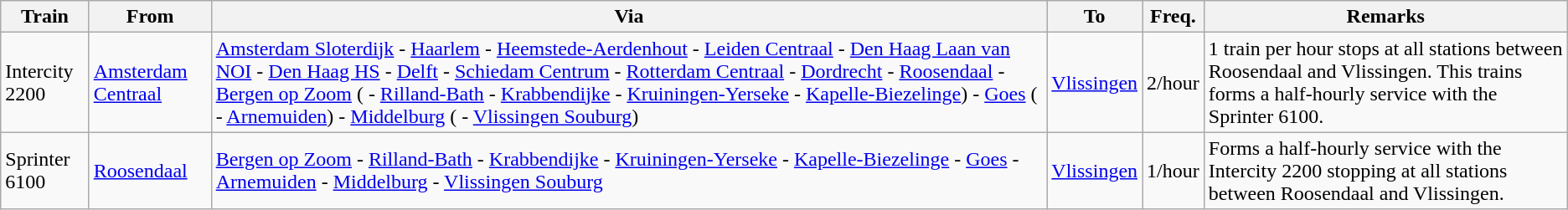<table class="wikitable">
<tr>
<th>Train</th>
<th>From</th>
<th>Via</th>
<th>To</th>
<th>Freq.</th>
<th>Remarks</th>
</tr>
<tr>
<td>Intercity<br>2200</td>
<td><a href='#'>Amsterdam Centraal</a></td>
<td><a href='#'>Amsterdam Sloterdijk</a> - <a href='#'>Haarlem</a> - <a href='#'>Heemstede-Aerdenhout</a> - <a href='#'>Leiden Centraal</a> - <a href='#'>Den Haag Laan van NOI</a> - <a href='#'>Den Haag HS</a> - <a href='#'>Delft</a> - <a href='#'>Schiedam Centrum</a> - <a href='#'>Rotterdam Centraal</a> - <a href='#'>Dordrecht</a> - <a href='#'>Roosendaal</a> - <a href='#'>Bergen op Zoom</a> ( - <a href='#'>Rilland-Bath</a> - <a href='#'>Krabbendijke</a> - <a href='#'>Kruiningen-Yerseke</a> - <a href='#'>Kapelle-Biezelinge</a>) - <a href='#'>Goes</a> ( - <a href='#'>Arnemuiden</a>) - <a href='#'>Middelburg</a> ( - <a href='#'>Vlissingen Souburg</a>)</td>
<td><a href='#'>Vlissingen</a></td>
<td>2/hour</td>
<td>1 train per hour stops at all stations between Roosendaal and Vlissingen. This trains forms a half-hourly service with the Sprinter 6100.</td>
</tr>
<tr>
<td>Sprinter 6100</td>
<td><a href='#'>Roosendaal</a></td>
<td><a href='#'>Bergen op Zoom</a> - <a href='#'>Rilland-Bath</a> - <a href='#'>Krabbendijke</a> - <a href='#'>Kruiningen-Yerseke</a> - <a href='#'>Kapelle-Biezelinge</a> - <a href='#'>Goes</a> - <a href='#'>Arnemuiden</a> - <a href='#'>Middelburg</a> - <a href='#'>Vlissingen Souburg</a></td>
<td><a href='#'>Vlissingen</a></td>
<td>1/hour</td>
<td>Forms a half-hourly service with the Intercity 2200 stopping at all stations between Roosendaal and Vlissingen.</td>
</tr>
</table>
